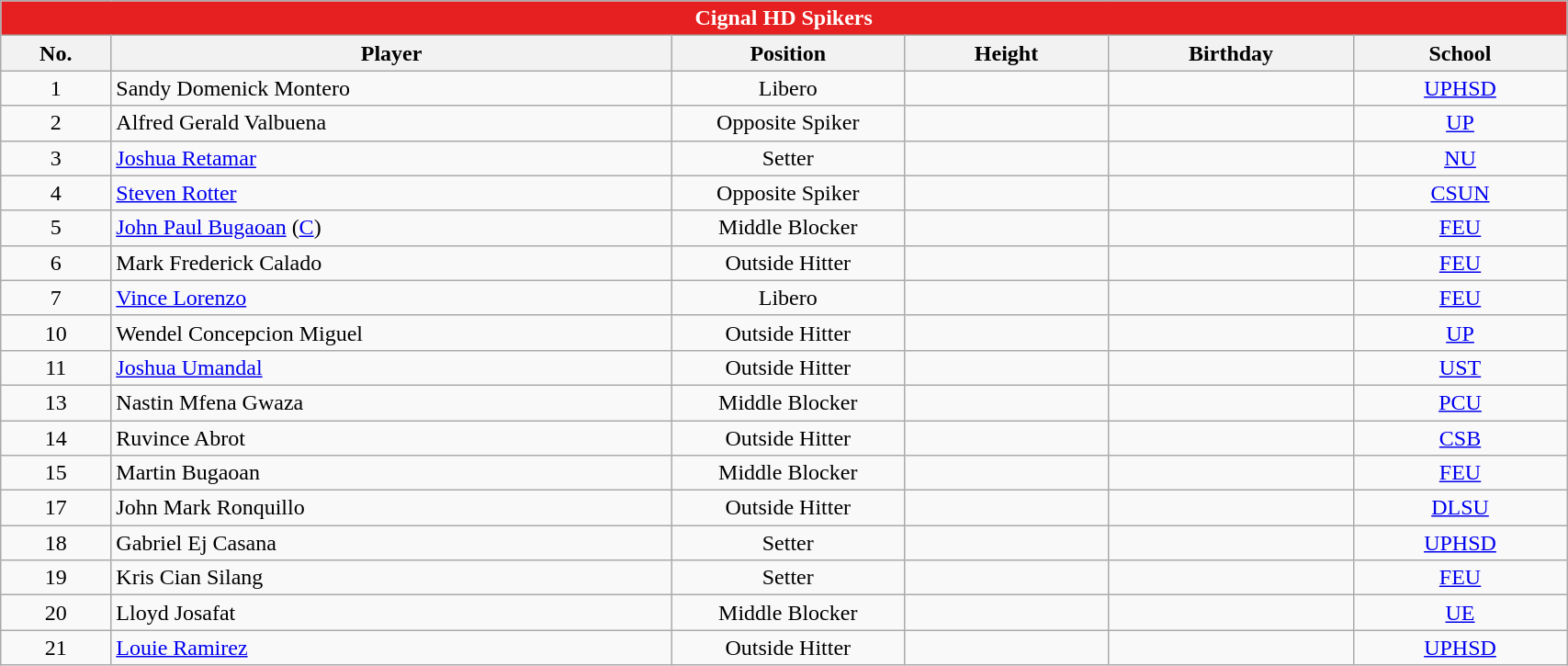<table class="wikitable sortable" style="text-align:center; width: 90%; font-size:100%;">
<tr>
<th colspan="6" style= "background: #E62020; color: White; text-align:center;">Cignal HD Spikers</th>
</tr>
<tr>
<th width=10px>No.</th>
<th width=150px>Player</th>
<th width=50px>Position</th>
<th width=50px>Height</th>
<th width=50px>Birthday</th>
<th width=25px>School</th>
</tr>
<tr>
<td>1</td>
<td align=left>Sandy Domenick Montero</td>
<td>Libero</td>
<td></td>
<td align=right></td>
<td><a href='#'>UPHSD</a></td>
</tr>
<tr>
<td>2</td>
<td align=left>Alfred Gerald Valbuena</td>
<td>Opposite Spiker</td>
<td></td>
<td></td>
<td><a href='#'>UP</a></td>
</tr>
<tr>
<td>3</td>
<td align=left><a href='#'>Joshua Retamar</a></td>
<td>Setter</td>
<td></td>
<td align=right></td>
<td><a href='#'>NU</a></td>
</tr>
<tr>
<td>4</td>
<td align=left><a href='#'>Steven Rotter</a></td>
<td>Opposite Spiker</td>
<td></td>
<td align=right></td>
<td><a href='#'>CSUN</a></td>
</tr>
<tr>
<td>5</td>
<td align=left><a href='#'>John Paul Bugaoan</a> (<a href='#'>C</a>)</td>
<td>Middle Blocker</td>
<td></td>
<td align=right></td>
<td><a href='#'>FEU</a></td>
</tr>
<tr>
<td>6</td>
<td align=left>Mark Frederick Calado</td>
<td>Outside Hitter</td>
<td></td>
<td></td>
<td><a href='#'>FEU</a></td>
</tr>
<tr>
<td>7</td>
<td align=left><a href='#'>Vince Lorenzo</a></td>
<td>Libero</td>
<td></td>
<td align=right></td>
<td><a href='#'>FEU</a></td>
</tr>
<tr>
<td>10</td>
<td align=left>Wendel Concepcion Miguel</td>
<td>Outside Hitter</td>
<td></td>
<td></td>
<td><a href='#'>UP</a></td>
</tr>
<tr>
<td>11</td>
<td align=left><a href='#'>Joshua Umandal</a></td>
<td>Outside Hitter</td>
<td></td>
<td align=right></td>
<td><a href='#'>UST</a></td>
</tr>
<tr>
<td>13</td>
<td align=left>Nastin Mfena Gwaza</td>
<td>Middle Blocker</td>
<td></td>
<td align=right></td>
<td><a href='#'>PCU</a></td>
</tr>
<tr>
<td>14</td>
<td align=left>Ruvince Abrot</td>
<td>Outside Hitter</td>
<td></td>
<td></td>
<td><a href='#'>CSB</a></td>
</tr>
<tr>
<td>15</td>
<td align=left>Martin Bugaoan</td>
<td>Middle Blocker</td>
<td></td>
<td></td>
<td><a href='#'>FEU</a></td>
</tr>
<tr>
<td>17</td>
<td align=left>John Mark Ronquillo</td>
<td>Outside Hitter</td>
<td></td>
<td></td>
<td><a href='#'>DLSU</a></td>
</tr>
<tr>
<td>18</td>
<td align=left>Gabriel Ej Casana</td>
<td>Setter</td>
<td></td>
<td></td>
<td><a href='#'>UPHSD</a></td>
</tr>
<tr>
<td>19</td>
<td align=left>Kris Cian Silang</td>
<td>Setter</td>
<td></td>
<td align=right></td>
<td><a href='#'>FEU</a></td>
</tr>
<tr>
<td>20</td>
<td align=left>Lloyd Josafat</td>
<td>Middle Blocker</td>
<td></td>
<td align=right></td>
<td><a href='#'>UE</a></td>
</tr>
<tr>
<td>21</td>
<td align=left><a href='#'>Louie Ramirez</a></td>
<td>Outside Hitter</td>
<td></td>
<td align=right></td>
<td><a href='#'>UPHSD</a></td>
</tr>
</table>
